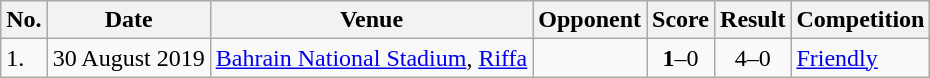<table class="wikitable">
<tr>
<th>No.</th>
<th>Date</th>
<th>Venue</th>
<th>Opponent</th>
<th>Score</th>
<th>Result</th>
<th>Competition</th>
</tr>
<tr>
<td>1.</td>
<td>30 August 2019</td>
<td><a href='#'>Bahrain National Stadium</a>, <a href='#'>Riffa</a></td>
<td></td>
<td align=center><strong>1</strong>–0</td>
<td align=center>4–0</td>
<td><a href='#'>Friendly</a></td>
</tr>
</table>
